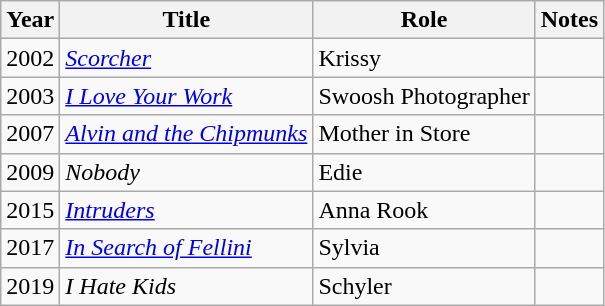<table class="wikitable sortable">
<tr>
<th>Year</th>
<th>Title</th>
<th>Role</th>
<th class="unsortable">Notes</th>
</tr>
<tr>
<td>2002</td>
<td><em><a href='#'>Scorcher</a></em></td>
<td>Krissy</td>
<td></td>
</tr>
<tr>
<td>2003</td>
<td><em><a href='#'>I Love Your Work</a></em></td>
<td>Swoosh Photographer</td>
<td></td>
</tr>
<tr>
<td>2007</td>
<td><em><a href='#'>Alvin and the Chipmunks</a></em></td>
<td>Mother in Store</td>
<td></td>
</tr>
<tr>
<td>2009</td>
<td><em>Nobody</em></td>
<td>Edie</td>
<td></td>
</tr>
<tr>
<td>2015</td>
<td><em><a href='#'>Intruders</a></em></td>
<td>Anna Rook</td>
<td></td>
</tr>
<tr>
<td>2017</td>
<td><em><a href='#'>In Search of Fellini</a></em></td>
<td>Sylvia</td>
<td></td>
</tr>
<tr>
<td>2019</td>
<td><em>I Hate Kids</em></td>
<td>Schyler</td>
<td></td>
</tr>
</table>
